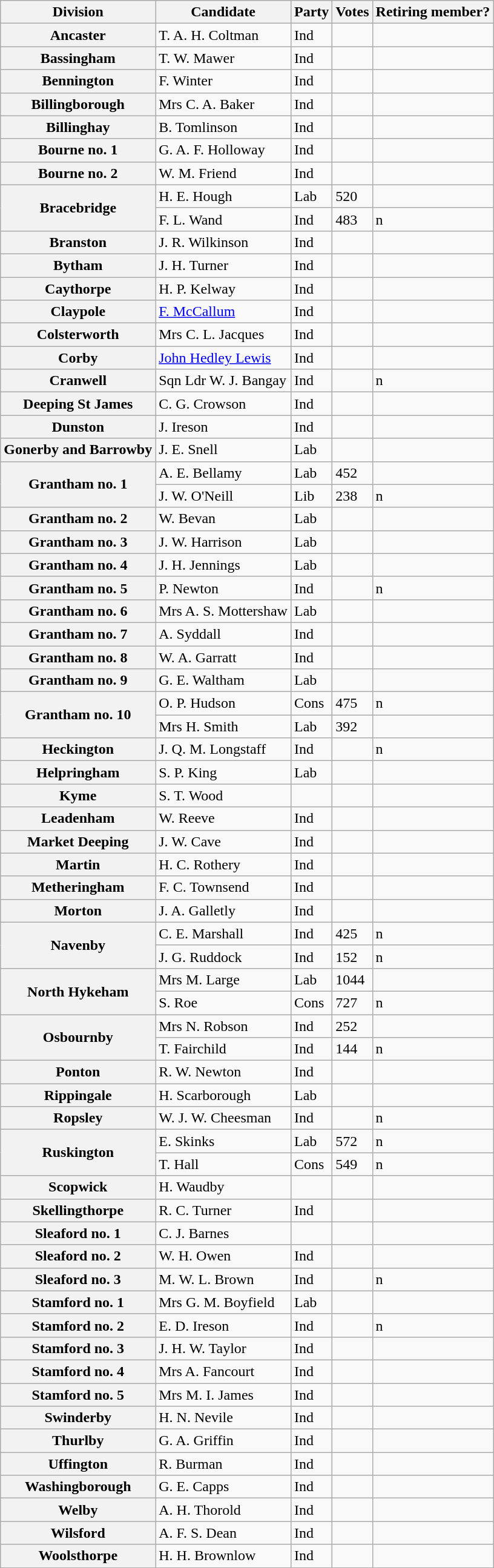<table class="wikitable">
<tr>
<th>Division</th>
<th>Candidate</th>
<th>Party</th>
<th>Votes</th>
<th>Retiring member?</th>
</tr>
<tr>
<th>Ancaster</th>
<td>T. A. H. Coltman</td>
<td>Ind</td>
<td></td>
<td></td>
</tr>
<tr>
<th>Bassingham</th>
<td>T. W. Mawer</td>
<td>Ind</td>
<td></td>
<td></td>
</tr>
<tr>
<th>Bennington</th>
<td>F. Winter</td>
<td>Ind</td>
<td></td>
<td></td>
</tr>
<tr>
<th>Billingborough</th>
<td>Mrs C. A. Baker</td>
<td>Ind</td>
<td></td>
<td></td>
</tr>
<tr>
<th>Billinghay</th>
<td>B. Tomlinson</td>
<td>Ind</td>
<td></td>
<td></td>
</tr>
<tr>
<th>Bourne no. 1</th>
<td>G. A. F. Holloway</td>
<td>Ind</td>
<td></td>
<td></td>
</tr>
<tr>
<th>Bourne no. 2</th>
<td>W. M. Friend</td>
<td>Ind</td>
<td></td>
<td></td>
</tr>
<tr>
<th rowspan="2">Bracebridge</th>
<td>H. E. Hough</td>
<td>Lab</td>
<td>520</td>
<td></td>
</tr>
<tr>
<td>F. L. Wand</td>
<td>Ind</td>
<td>483</td>
<td>n</td>
</tr>
<tr>
<th>Branston</th>
<td>J. R. Wilkinson</td>
<td>Ind</td>
<td></td>
<td></td>
</tr>
<tr>
<th>Bytham</th>
<td>J. H. Turner</td>
<td>Ind</td>
<td></td>
<td></td>
</tr>
<tr>
<th>Caythorpe</th>
<td>H. P. Kelway</td>
<td>Ind</td>
<td></td>
<td></td>
</tr>
<tr>
<th>Claypole</th>
<td><a href='#'>F. McCallum</a></td>
<td>Ind</td>
<td></td>
<td></td>
</tr>
<tr>
<th>Colsterworth</th>
<td>Mrs C. L. Jacques</td>
<td>Ind</td>
<td></td>
<td></td>
</tr>
<tr>
<th>Corby</th>
<td><a href='#'>John Hedley Lewis</a></td>
<td>Ind</td>
<td></td>
<td></td>
</tr>
<tr>
<th>Cranwell</th>
<td>Sqn Ldr W. J. Bangay</td>
<td>Ind</td>
<td></td>
<td>n</td>
</tr>
<tr>
<th>Deeping St James</th>
<td>C. G. Crowson</td>
<td>Ind</td>
<td></td>
<td></td>
</tr>
<tr>
<th>Dunston</th>
<td>J. Ireson</td>
<td>Ind</td>
<td></td>
<td></td>
</tr>
<tr>
<th>Gonerby and Barrowby</th>
<td>J. E. Snell</td>
<td>Lab</td>
<td></td>
<td></td>
</tr>
<tr>
<th rowspan="2">Grantham no. 1</th>
<td>A. E. Bellamy</td>
<td>Lab</td>
<td>452</td>
<td></td>
</tr>
<tr>
<td>J. W. O'Neill</td>
<td>Lib</td>
<td>238</td>
<td>n</td>
</tr>
<tr>
<th>Grantham no. 2</th>
<td>W. Bevan</td>
<td>Lab</td>
<td></td>
<td></td>
</tr>
<tr>
<th>Grantham no. 3</th>
<td>J. W. Harrison</td>
<td>Lab</td>
<td></td>
<td></td>
</tr>
<tr>
<th>Grantham no. 4</th>
<td>J. H. Jennings</td>
<td>Lab</td>
<td></td>
<td></td>
</tr>
<tr>
<th>Grantham no. 5</th>
<td>P. Newton</td>
<td>Ind</td>
<td></td>
<td>n</td>
</tr>
<tr>
<th>Grantham no. 6</th>
<td>Mrs A. S. Mottershaw</td>
<td>Lab</td>
<td></td>
<td></td>
</tr>
<tr>
<th>Grantham no. 7</th>
<td>A. Syddall</td>
<td>Ind</td>
<td></td>
<td></td>
</tr>
<tr>
<th>Grantham no. 8</th>
<td>W. A. Garratt</td>
<td>Ind</td>
<td></td>
<td></td>
</tr>
<tr>
<th>Grantham no. 9</th>
<td>G. E. Waltham</td>
<td>Lab</td>
<td></td>
<td></td>
</tr>
<tr>
<th rowspan="2">Grantham no. 10</th>
<td>O. P. Hudson</td>
<td>Cons</td>
<td>475</td>
<td>n</td>
</tr>
<tr>
<td>Mrs H. Smith</td>
<td>Lab</td>
<td>392</td>
<td></td>
</tr>
<tr>
<th>Heckington</th>
<td>J. Q. M. Longstaff</td>
<td>Ind</td>
<td></td>
<td>n</td>
</tr>
<tr>
<th>Helpringham</th>
<td>S. P. King</td>
<td>Lab</td>
<td></td>
<td></td>
</tr>
<tr>
<th>Kyme</th>
<td>S. T. Wood</td>
<td></td>
<td></td>
<td></td>
</tr>
<tr>
<th>Leadenham</th>
<td>W. Reeve</td>
<td>Ind</td>
<td></td>
<td></td>
</tr>
<tr>
<th>Market Deeping</th>
<td>J. W. Cave</td>
<td>Ind</td>
<td></td>
<td></td>
</tr>
<tr>
<th>Martin</th>
<td>H. C. Rothery</td>
<td>Ind</td>
<td></td>
<td></td>
</tr>
<tr>
<th>Metheringham</th>
<td>F. C. Townsend</td>
<td>Ind</td>
<td></td>
<td></td>
</tr>
<tr>
<th>Morton</th>
<td>J. A. Galletly</td>
<td>Ind</td>
<td></td>
<td></td>
</tr>
<tr>
<th rowspan="2">Navenby</th>
<td>C. E. Marshall</td>
<td>Ind</td>
<td>425</td>
<td>n</td>
</tr>
<tr>
<td>J. G. Ruddock</td>
<td>Ind</td>
<td>152</td>
<td>n</td>
</tr>
<tr>
<th rowspan="2">North Hykeham</th>
<td>Mrs M. Large</td>
<td>Lab</td>
<td>1044</td>
<td></td>
</tr>
<tr>
<td>S. Roe</td>
<td>Cons</td>
<td>727</td>
<td>n</td>
</tr>
<tr>
<th rowspan="2">Osbournby</th>
<td>Mrs N. Robson</td>
<td>Ind</td>
<td>252</td>
<td></td>
</tr>
<tr>
<td>T. Fairchild</td>
<td>Ind</td>
<td>144</td>
<td>n</td>
</tr>
<tr>
<th>Ponton</th>
<td>R. W. Newton</td>
<td>Ind</td>
<td></td>
<td></td>
</tr>
<tr>
<th>Rippingale</th>
<td>H. Scarborough</td>
<td>Lab</td>
<td></td>
<td></td>
</tr>
<tr>
<th>Ropsley</th>
<td>W. J. W. Cheesman</td>
<td>Ind</td>
<td></td>
<td>n</td>
</tr>
<tr>
<th rowspan="2">Ruskington</th>
<td>E. Skinks</td>
<td>Lab</td>
<td>572</td>
<td>n</td>
</tr>
<tr>
<td>T. Hall</td>
<td>Cons</td>
<td>549</td>
<td>n</td>
</tr>
<tr>
<th>Scopwick</th>
<td>H. Waudby</td>
<td></td>
<td></td>
<td></td>
</tr>
<tr>
<th>Skellingthorpe</th>
<td>R. C. Turner</td>
<td>Ind</td>
<td></td>
<td></td>
</tr>
<tr>
<th>Sleaford no. 1</th>
<td>C. J. Barnes</td>
<td></td>
<td></td>
<td></td>
</tr>
<tr>
<th>Sleaford no. 2</th>
<td>W. H. Owen</td>
<td>Ind</td>
<td></td>
<td></td>
</tr>
<tr>
<th>Sleaford no. 3</th>
<td>M. W. L. Brown</td>
<td>Ind</td>
<td></td>
<td>n</td>
</tr>
<tr>
<th>Stamford no. 1</th>
<td>Mrs G. M. Boyfield</td>
<td>Lab</td>
<td></td>
<td></td>
</tr>
<tr>
<th>Stamford no. 2</th>
<td>E. D. Ireson</td>
<td>Ind</td>
<td></td>
<td>n</td>
</tr>
<tr>
<th>Stamford no. 3</th>
<td>J. H. W. Taylor</td>
<td>Ind</td>
<td></td>
<td></td>
</tr>
<tr>
<th>Stamford no. 4</th>
<td>Mrs A. Fancourt</td>
<td>Ind</td>
<td></td>
<td></td>
</tr>
<tr>
<th>Stamford no. 5</th>
<td>Mrs M. I. James</td>
<td>Ind</td>
<td></td>
<td></td>
</tr>
<tr>
<th>Swinderby</th>
<td>H. N. Nevile</td>
<td>Ind</td>
<td></td>
<td></td>
</tr>
<tr>
<th>Thurlby</th>
<td>G. A. Griffin</td>
<td>Ind</td>
<td></td>
<td></td>
</tr>
<tr>
<th>Uffington</th>
<td>R. Burman</td>
<td>Ind</td>
<td></td>
<td></td>
</tr>
<tr>
<th>Washingborough</th>
<td>G. E. Capps</td>
<td>Ind</td>
<td></td>
<td></td>
</tr>
<tr>
<th>Welby</th>
<td>A. H. Thorold</td>
<td>Ind</td>
<td></td>
<td></td>
</tr>
<tr>
<th>Wilsford</th>
<td>A. F. S. Dean</td>
<td>Ind</td>
<td></td>
<td></td>
</tr>
<tr>
<th>Woolsthorpe</th>
<td>H. H. Brownlow</td>
<td>Ind</td>
<td></td>
<td></td>
</tr>
</table>
